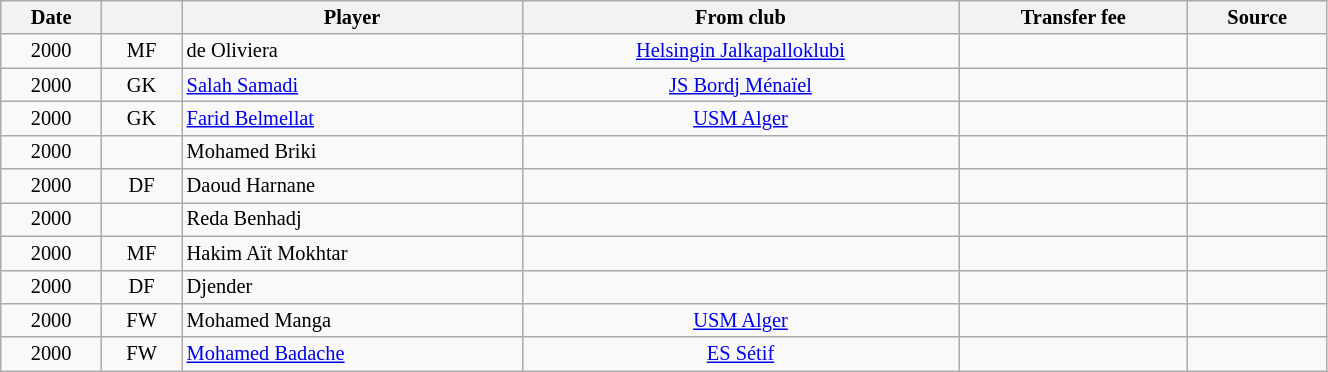<table class="wikitable sortable" style="width:70%; text-align:center; font-size:85%; text-align:centre;">
<tr>
<th><strong>Date</strong></th>
<th><strong></strong></th>
<th><strong>Player</strong></th>
<th><strong>From club</strong></th>
<th><strong>Transfer fee</strong></th>
<th><strong>Source</strong></th>
</tr>
<tr>
<td>2000</td>
<td>MF</td>
<td align="left"> de Oliviera</td>
<td> <a href='#'>Helsingin Jalkapalloklubi</a></td>
<td></td>
<td></td>
</tr>
<tr>
<td>2000</td>
<td>GK</td>
<td align="left"> <a href='#'>Salah Samadi</a></td>
<td><a href='#'>JS Bordj Ménaïel</a></td>
<td></td>
<td></td>
</tr>
<tr>
<td>2000</td>
<td>GK</td>
<td align="left"> <a href='#'>Farid Belmellat</a></td>
<td><a href='#'>USM Alger</a></td>
<td></td>
<td></td>
</tr>
<tr>
<td>2000</td>
<td></td>
<td align="left"> Mohamed Briki</td>
<td></td>
<td></td>
<td></td>
</tr>
<tr>
<td>2000</td>
<td>DF</td>
<td align="left"> Daoud Harnane</td>
<td></td>
<td></td>
<td></td>
</tr>
<tr>
<td>2000</td>
<td></td>
<td align="left"> Reda Benhadj</td>
<td></td>
<td></td>
<td></td>
</tr>
<tr>
<td>2000</td>
<td>MF</td>
<td align="left"> Hakim Aït Mokhtar</td>
<td></td>
<td></td>
<td></td>
</tr>
<tr>
<td>2000</td>
<td>DF</td>
<td align="left"> Djender</td>
<td></td>
<td></td>
<td></td>
</tr>
<tr>
<td>2000</td>
<td>FW</td>
<td align="left"> Mohamed Manga</td>
<td><a href='#'>USM Alger</a></td>
<td></td>
<td></td>
</tr>
<tr>
<td>2000</td>
<td>FW</td>
<td align="left"> <a href='#'>Mohamed Badache</a></td>
<td><a href='#'>ES Sétif</a></td>
<td></td>
<td></td>
</tr>
</table>
